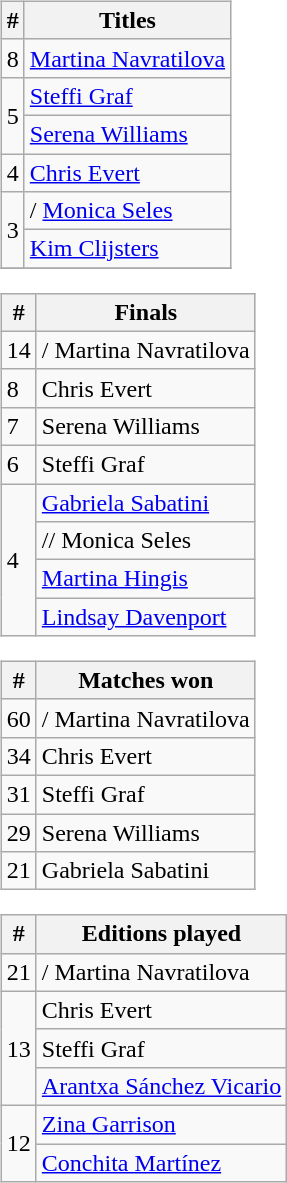<table>
<tr style="vertical-align:top">
<td><br><table class="wikitable">
<tr>
<th>#</th>
<th>Titles</th>
</tr>
<tr>
<td>8</td>
<td nowrap=""> <a href='#'>Martina Navratilova</a></td>
</tr>
<tr>
<td rowspan="2">5</td>
<td> <a href='#'>Steffi Graf</a></td>
</tr>
<tr>
<td> <a href='#'>Serena Williams</a></td>
</tr>
<tr>
<td>4</td>
<td> <a href='#'>Chris Evert</a></td>
</tr>
<tr>
<td rowspan=2>3</td>
<td>/ <a href='#'>Monica Seles</a></td>
</tr>
<tr>
<td> <a href='#'>Kim Clijsters</a></td>
</tr>
<tr>
</tr>
</table>
<table class="wikitable">
<tr>
<th>#</th>
<th>Finals</th>
</tr>
<tr>
<td>14</td>
<td>/ Martina Navratilova</td>
</tr>
<tr>
<td>8</td>
<td> Chris Evert</td>
</tr>
<tr>
<td>7</td>
<td> Serena Williams</td>
</tr>
<tr>
<td>6</td>
<td> Steffi Graf</td>
</tr>
<tr>
<td rowspan="4">4</td>
<td> <a href='#'>Gabriela Sabatini</a></td>
</tr>
<tr>
<td>// Monica Seles</td>
</tr>
<tr>
<td> <a href='#'>Martina Hingis</a></td>
</tr>
<tr>
<td> <a href='#'>Lindsay Davenport</a></td>
</tr>
</table>
<table class=wikitable>
<tr>
<th>#</th>
<th>Matches won</th>
</tr>
<tr>
<td>60</td>
<td>/ Martina Navratilova</td>
</tr>
<tr>
<td>34</td>
<td> Chris Evert</td>
</tr>
<tr>
<td>31</td>
<td> Steffi Graf</td>
</tr>
<tr>
<td>29</td>
<td> Serena Williams</td>
</tr>
<tr>
<td>21</td>
<td> Gabriela Sabatini</td>
</tr>
</table>
<table class="wikitable">
<tr>
<th>#</th>
<th>Editions played</th>
</tr>
<tr>
<td>21</td>
<td>/ Martina Navratilova</td>
</tr>
<tr>
<td rowspan="3">13</td>
<td> Chris Evert</td>
</tr>
<tr>
<td> Steffi Graf</td>
</tr>
<tr>
<td> <a href='#'>Arantxa Sánchez Vicario</a></td>
</tr>
<tr>
<td rowspan="2">12</td>
<td> <a href='#'>Zina Garrison</a></td>
</tr>
<tr>
<td> <a href='#'>Conchita Martínez</a></td>
</tr>
</table>
</td>
</tr>
</table>
